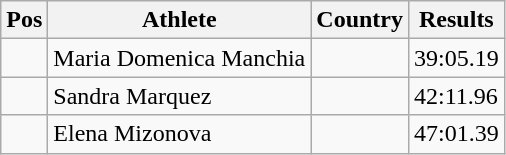<table class="wikitable">
<tr>
<th>Pos</th>
<th>Athlete</th>
<th>Country</th>
<th>Results</th>
</tr>
<tr>
<td align="center"></td>
<td>Maria Domenica Manchia</td>
<td></td>
<td>39:05.19</td>
</tr>
<tr>
<td align="center"></td>
<td>Sandra Marquez</td>
<td></td>
<td>42:11.96</td>
</tr>
<tr>
<td align="center"></td>
<td>Elena Mizonova</td>
<td></td>
<td>47:01.39</td>
</tr>
</table>
